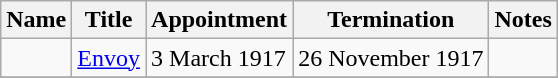<table class="wikitable">
<tr valign="middle">
<th>Name</th>
<th>Title</th>
<th>Appointment</th>
<th>Termination</th>
<th>Notes</th>
</tr>
<tr>
<td></td>
<td><a href='#'>Envoy</a></td>
<td>3 March 1917</td>
<td>26 November 1917</td>
<td></td>
</tr>
<tr>
</tr>
</table>
